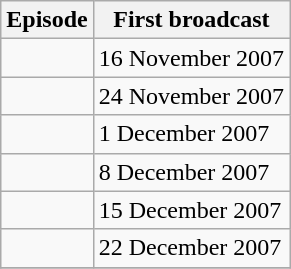<table class="wikitable">
<tr>
<th>Episode</th>
<th>First broadcast</th>
</tr>
<tr>
<td></td>
<td>16 November 2007</td>
</tr>
<tr>
<td></td>
<td>24 November 2007</td>
</tr>
<tr>
<td></td>
<td>1 December 2007</td>
</tr>
<tr>
<td></td>
<td>8 December 2007</td>
</tr>
<tr>
<td></td>
<td>15 December 2007</td>
</tr>
<tr>
<td></td>
<td>22 December 2007</td>
</tr>
<tr>
</tr>
</table>
